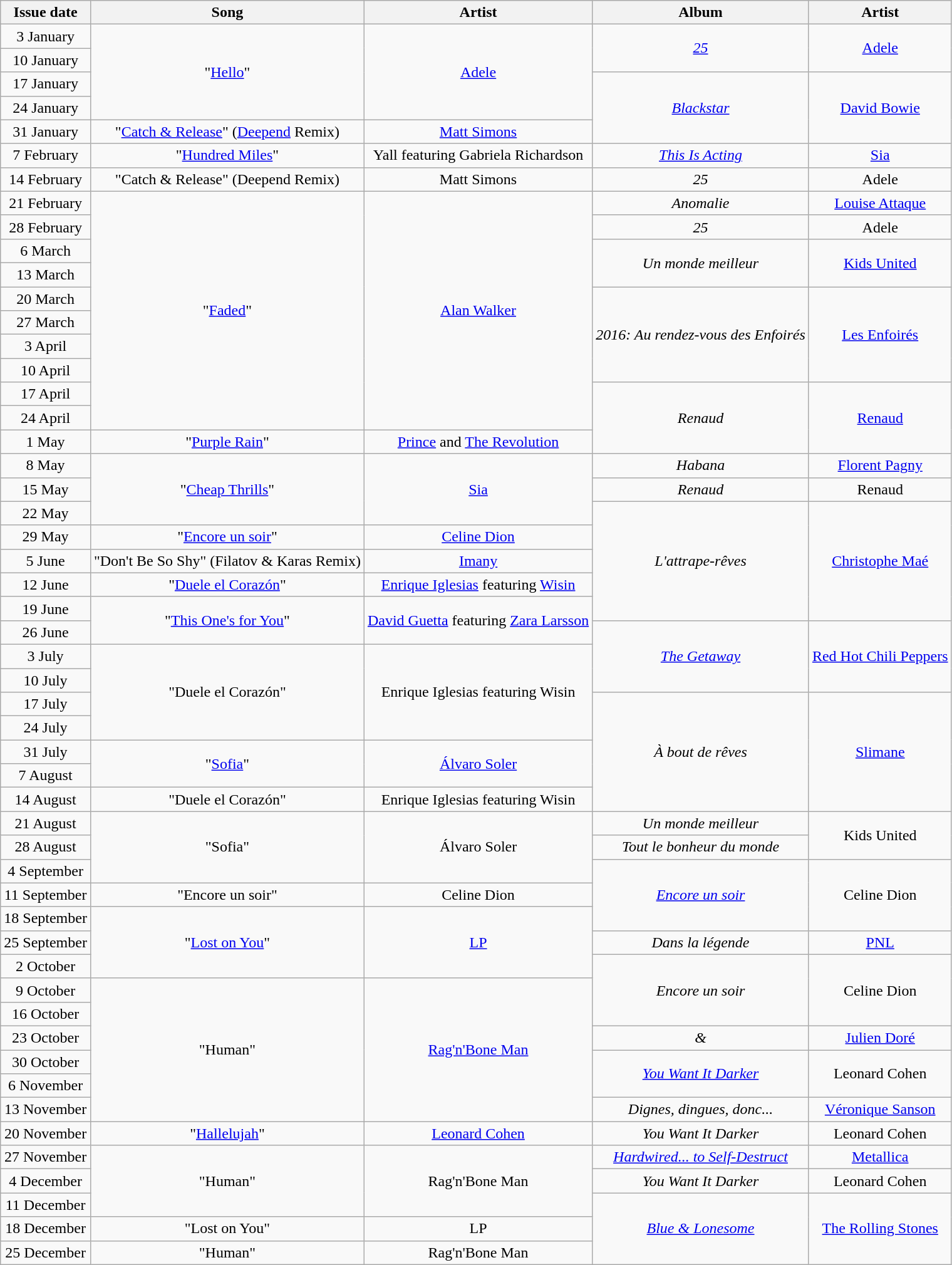<table class="wikitable plainrowheaders" style="text-align:center">
<tr>
<th scope="col">Issue date</th>
<th scope="col">Song</th>
<th scope="col">Artist</th>
<th scope="col">Album</th>
<th scope="col">Artist</th>
</tr>
<tr>
<td scope="row">3 January</td>
<td rowspan="4">"<a href='#'>Hello</a>"</td>
<td rowspan="4"><a href='#'>Adele</a></td>
<td rowspan="2"><em><a href='#'>25</a></em></td>
<td rowspan="2"><a href='#'>Adele</a></td>
</tr>
<tr>
<td scope="row">10 January</td>
</tr>
<tr>
<td scope="row">17 January</td>
<td rowspan="3"><em><a href='#'>Blackstar</a></em></td>
<td rowspan="3"><a href='#'>David Bowie</a></td>
</tr>
<tr>
<td scope="row">24 January</td>
</tr>
<tr>
<td scope="row">31 January</td>
<td>"<a href='#'>Catch & Release</a>" (<a href='#'>Deepend</a> Remix)</td>
<td><a href='#'>Matt Simons</a></td>
</tr>
<tr>
<td scope="row">7 February</td>
<td>"<a href='#'>Hundred Miles</a>"</td>
<td>Yall featuring Gabriela Richardson</td>
<td><em><a href='#'>This Is Acting</a></em></td>
<td><a href='#'>Sia</a></td>
</tr>
<tr>
<td scope="row">14 February</td>
<td>"Catch & Release" (Deepend Remix)</td>
<td>Matt Simons</td>
<td><em>25</em></td>
<td>Adele</td>
</tr>
<tr>
<td scope="row">21 February</td>
<td rowspan="10">"<a href='#'>Faded</a>"</td>
<td rowspan="10"><a href='#'>Alan Walker</a></td>
<td><em>Anomalie</em></td>
<td><a href='#'>Louise Attaque</a></td>
</tr>
<tr>
<td scope="row">28 February</td>
<td><em>25</em></td>
<td>Adele</td>
</tr>
<tr>
<td scope="row">6 March</td>
<td rowspan="2"><em>Un monde meilleur</em></td>
<td rowspan="2"><a href='#'>Kids United</a></td>
</tr>
<tr>
<td scope="row">13 March</td>
</tr>
<tr>
<td scope="row">20 March</td>
<td rowspan="4"><em>2016: Au rendez-vous des Enfoirés</em></td>
<td rowspan="4"><a href='#'>Les Enfoirés</a></td>
</tr>
<tr>
<td scope="row">27 March</td>
</tr>
<tr>
<td scope="row">3 April</td>
</tr>
<tr>
<td scope="row">10 April</td>
</tr>
<tr>
<td scope="row">17 April</td>
<td rowspan="3"><em>Renaud</em></td>
<td rowspan="3"><a href='#'>Renaud</a></td>
</tr>
<tr>
<td scope="row">24 April</td>
</tr>
<tr>
<td scope="row">1 May</td>
<td>"<a href='#'>Purple Rain</a>"</td>
<td><a href='#'>Prince</a> and <a href='#'>The Revolution</a></td>
</tr>
<tr>
<td scope="row">8 May</td>
<td rowspan="3">"<a href='#'>Cheap Thrills</a>"</td>
<td rowspan="3"><a href='#'>Sia</a></td>
<td><em>Habana</em></td>
<td><a href='#'>Florent Pagny</a></td>
</tr>
<tr>
<td scope="row">15 May</td>
<td><em>Renaud</em></td>
<td>Renaud</td>
</tr>
<tr>
<td scope="row">22 May</td>
<td rowspan="5"><em>L'attrape-rêves</em></td>
<td rowspan="5"><a href='#'>Christophe Maé</a></td>
</tr>
<tr>
<td scope="row">29 May</td>
<td>"<a href='#'>Encore un soir</a>"</td>
<td><a href='#'>Celine Dion</a></td>
</tr>
<tr>
<td scope="row">5 June</td>
<td>"Don't Be So Shy" (Filatov & Karas Remix)</td>
<td><a href='#'>Imany</a></td>
</tr>
<tr>
<td Scope="row">12 June</td>
<td>"<a href='#'>Duele el Corazón</a>"</td>
<td><a href='#'>Enrique Iglesias</a> featuring <a href='#'>Wisin</a></td>
</tr>
<tr>
<td scope="row">19 June</td>
<td rowspan="2">"<a href='#'>This One's for You</a>"</td>
<td rowspan="2"><a href='#'>David Guetta</a> featuring <a href='#'>Zara Larsson</a></td>
</tr>
<tr>
<td scope="row">26 June</td>
<td rowspan="3"><em><a href='#'>The Getaway</a></em></td>
<td rowspan="3"><a href='#'>Red Hot Chili Peppers</a></td>
</tr>
<tr>
<td scope="row">3 July</td>
<td rowspan="4">"Duele el Corazón"</td>
<td rowspan="4">Enrique Iglesias featuring Wisin</td>
</tr>
<tr>
<td scope="row">10 July</td>
</tr>
<tr>
<td scope="row">17 July</td>
<td rowspan="5"><em>À bout de rêves</em></td>
<td rowspan="5"><a href='#'>Slimane</a></td>
</tr>
<tr>
<td scope="row">24 July</td>
</tr>
<tr>
<td scope="row">31 July</td>
<td rowspan="2">"<a href='#'>Sofia</a>"</td>
<td rowspan="2"><a href='#'>Álvaro Soler</a></td>
</tr>
<tr>
<td scope="row">7 August</td>
</tr>
<tr>
<td scope="row">14 August</td>
<td>"Duele el Corazón"</td>
<td>Enrique Iglesias featuring Wisin</td>
</tr>
<tr>
<td scope="row">21 August</td>
<td rowspan="3">"Sofia"</td>
<td rowspan="3">Álvaro Soler</td>
<td><em>Un monde meilleur</em></td>
<td rowspan="2">Kids United</td>
</tr>
<tr>
<td scope="row">28 August</td>
<td><em>Tout le bonheur du monde</em></td>
</tr>
<tr>
<td scope="row">4 September</td>
<td rowspan="3"><em><a href='#'>Encore un soir</a></em></td>
<td rowspan="3">Celine Dion</td>
</tr>
<tr>
<td scope="row">11 September</td>
<td>"Encore un soir"</td>
<td>Celine Dion</td>
</tr>
<tr>
<td Scope="row">18 September</td>
<td rowspan="3">"<a href='#'>Lost on You</a>"</td>
<td rowspan="3"><a href='#'>LP</a></td>
</tr>
<tr>
<td scope="row">25 September</td>
<td><em>Dans la légende</em></td>
<td><a href='#'>PNL</a></td>
</tr>
<tr>
<td scope="row">2 October</td>
<td rowspan="3"><em>Encore un soir</em></td>
<td rowspan="3">Celine Dion</td>
</tr>
<tr>
<td scope="row">9 October</td>
<td rowspan="6">"Human"</td>
<td rowspan="6"><a href='#'>Rag'n'Bone Man</a></td>
</tr>
<tr>
<td scope="row">16 October</td>
</tr>
<tr>
<td scope="row">23 October</td>
<td><em>&</em></td>
<td><a href='#'>Julien Doré</a></td>
</tr>
<tr>
<td scope="row">30 October</td>
<td rowspan="2"><em><a href='#'>You Want It Darker</a></em></td>
<td rowspan="2">Leonard Cohen</td>
</tr>
<tr>
<td scope="row">6 November</td>
</tr>
<tr>
<td scope="row">13 November</td>
<td><em>Dignes, dingues, donc...</em></td>
<td><a href='#'>Véronique Sanson</a></td>
</tr>
<tr>
<td scope="row">20 November</td>
<td>"<a href='#'>Hallelujah</a>"</td>
<td><a href='#'>Leonard Cohen</a></td>
<td><em>You Want It Darker</em></td>
<td>Leonard Cohen</td>
</tr>
<tr>
<td scope="row">27 November</td>
<td rowspan="3">"Human"</td>
<td rowspan="3">Rag'n'Bone Man</td>
<td><em><a href='#'>Hardwired... to Self-Destruct</a></em></td>
<td><a href='#'>Metallica</a></td>
</tr>
<tr>
<td scope="row">4 December</td>
<td><em>You Want It Darker</em></td>
<td>Leonard Cohen</td>
</tr>
<tr>
<td scope="row">11 December</td>
<td rowspan="3"><em><a href='#'>Blue & Lonesome</a></em></td>
<td rowspan="3"><a href='#'>The Rolling Stones</a></td>
</tr>
<tr>
<td scope="row">18 December</td>
<td>"Lost on You"</td>
<td>LP</td>
</tr>
<tr>
<td scope="row">25 December</td>
<td>"Human"</td>
<td>Rag'n'Bone Man</td>
</tr>
</table>
